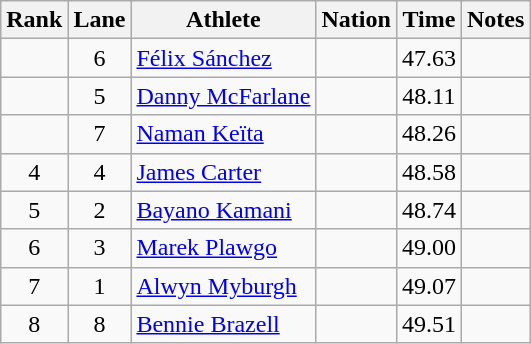<table class="wikitable sortable" style="text-align:center">
<tr>
<th>Rank</th>
<th>Lane</th>
<th>Athlete</th>
<th>Nation</th>
<th>Time</th>
<th>Notes</th>
</tr>
<tr>
<td></td>
<td>6</td>
<td align="left"><a href='#'>Félix Sánchez</a></td>
<td align="left"></td>
<td>47.63</td>
<td></td>
</tr>
<tr>
<td></td>
<td>5</td>
<td align="left"><a href='#'>Danny McFarlane</a></td>
<td align="left"></td>
<td>48.11</td>
<td></td>
</tr>
<tr>
<td></td>
<td>7</td>
<td align="left"><a href='#'>Naman Keïta</a></td>
<td align="left"></td>
<td>48.26</td>
<td></td>
</tr>
<tr>
<td>4</td>
<td>4</td>
<td align="left"><a href='#'>James Carter</a></td>
<td align="left"></td>
<td>48.58</td>
<td></td>
</tr>
<tr>
<td>5</td>
<td>2</td>
<td align="left"><a href='#'>Bayano Kamani</a></td>
<td align="left"></td>
<td>48.74</td>
<td></td>
</tr>
<tr>
<td>6</td>
<td>3</td>
<td align="left"><a href='#'>Marek Plawgo</a></td>
<td align="left"></td>
<td>49.00</td>
<td></td>
</tr>
<tr>
<td>7</td>
<td>1</td>
<td align="left"><a href='#'>Alwyn Myburgh</a></td>
<td align="left"></td>
<td>49.07</td>
<td></td>
</tr>
<tr>
<td>8</td>
<td>8</td>
<td align="left"><a href='#'>Bennie Brazell</a></td>
<td align="left"></td>
<td>49.51</td>
<td></td>
</tr>
</table>
